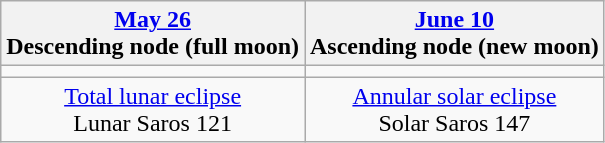<table class="wikitable">
<tr>
<th><a href='#'>May 26</a><br>Descending node (full moon)<br></th>
<th><a href='#'>June 10</a><br>Ascending node (new moon)<br></th>
</tr>
<tr>
<td></td>
<td></td>
</tr>
<tr align=center>
<td><a href='#'>Total lunar eclipse</a><br>Lunar Saros 121</td>
<td><a href='#'>Annular solar eclipse</a><br>Solar Saros 147</td>
</tr>
</table>
